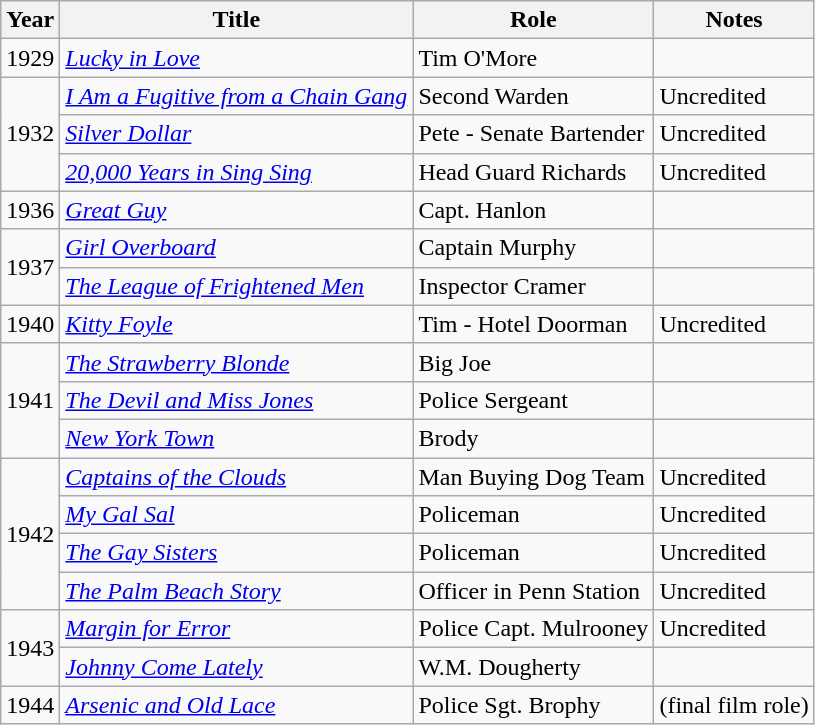<table class="wikitable">
<tr>
<th>Year</th>
<th>Title</th>
<th>Role</th>
<th>Notes</th>
</tr>
<tr>
<td>1929</td>
<td><em><a href='#'>Lucky in Love</a></em></td>
<td>Tim O'More</td>
<td></td>
</tr>
<tr>
<td rowspan=3>1932</td>
<td><em><a href='#'>I Am a Fugitive from a Chain Gang</a></em></td>
<td>Second Warden</td>
<td>Uncredited</td>
</tr>
<tr>
<td><em><a href='#'>Silver Dollar</a></em></td>
<td>Pete - Senate Bartender</td>
<td>Uncredited</td>
</tr>
<tr>
<td><em><a href='#'>20,000 Years in Sing Sing</a></em></td>
<td>Head Guard Richards</td>
<td>Uncredited</td>
</tr>
<tr>
<td>1936</td>
<td><em><a href='#'>Great Guy</a></em></td>
<td>Capt. Hanlon</td>
<td></td>
</tr>
<tr>
<td rowspan=2>1937</td>
<td><em><a href='#'>Girl Overboard</a></em></td>
<td>Captain Murphy</td>
<td></td>
</tr>
<tr>
<td><em><a href='#'>The League of Frightened Men</a></em></td>
<td>Inspector Cramer</td>
<td></td>
</tr>
<tr>
<td>1940</td>
<td><em><a href='#'>Kitty Foyle</a></em></td>
<td>Tim - Hotel Doorman</td>
<td>Uncredited</td>
</tr>
<tr>
<td rowspan=3>1941</td>
<td><em><a href='#'>The Strawberry Blonde</a></em></td>
<td>Big Joe</td>
<td></td>
</tr>
<tr>
<td><em><a href='#'>The Devil and Miss Jones</a></em></td>
<td>Police Sergeant</td>
<td></td>
</tr>
<tr>
<td><em><a href='#'>New York Town</a></em></td>
<td>Brody</td>
<td></td>
</tr>
<tr>
<td rowspan=4>1942</td>
<td><em><a href='#'>Captains of the Clouds</a></em></td>
<td>Man Buying Dog Team</td>
<td>Uncredited</td>
</tr>
<tr>
<td><em><a href='#'>My Gal Sal</a></em></td>
<td>Policeman</td>
<td>Uncredited</td>
</tr>
<tr>
<td><em><a href='#'>The Gay Sisters</a></em></td>
<td>Policeman</td>
<td>Uncredited</td>
</tr>
<tr>
<td><em><a href='#'>The Palm Beach Story</a></em></td>
<td>Officer in Penn Station</td>
<td>Uncredited</td>
</tr>
<tr>
<td rowspan=2>1943</td>
<td><em><a href='#'>Margin for Error</a></em></td>
<td>Police Capt. Mulrooney</td>
<td>Uncredited</td>
</tr>
<tr>
<td><em><a href='#'>Johnny Come Lately</a></em></td>
<td>W.M. Dougherty</td>
<td></td>
</tr>
<tr>
<td>1944</td>
<td><em><a href='#'>Arsenic and Old Lace</a></em></td>
<td>Police Sgt. Brophy</td>
<td>(final film role)</td>
</tr>
</table>
